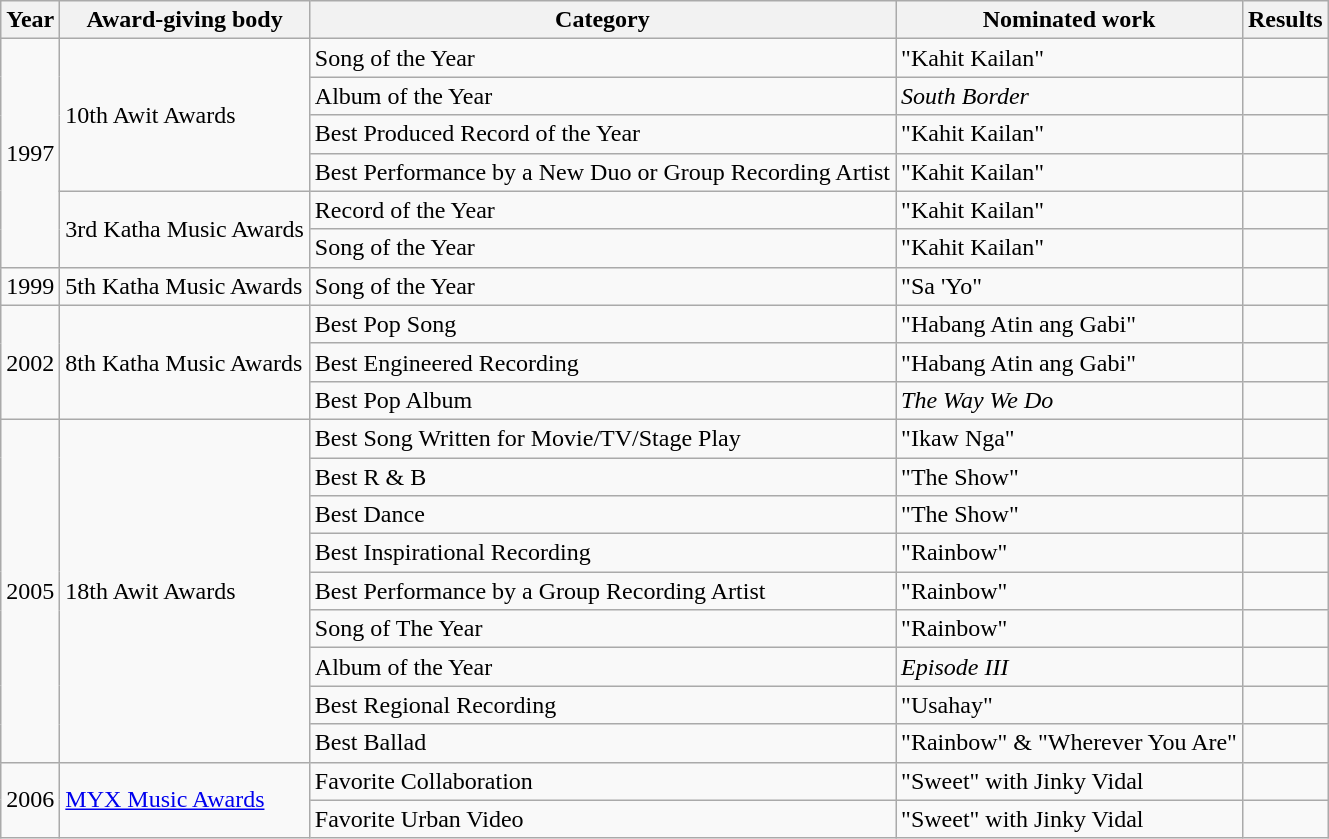<table class="wikitable">
<tr>
<th>Year</th>
<th>Award-giving body</th>
<th>Category</th>
<th>Nominated work</th>
<th>Results</th>
</tr>
<tr>
<td rowspan="6">1997</td>
<td rowspan="4">10th Awit Awards</td>
<td>Song of the Year</td>
<td>"Kahit Kailan"</td>
<td></td>
</tr>
<tr>
<td>Album of the Year</td>
<td><em>South Border</em></td>
<td></td>
</tr>
<tr>
<td>Best Produced Record of the Year</td>
<td>"Kahit Kailan"</td>
<td></td>
</tr>
<tr>
<td>Best Performance by a New Duo or Group Recording Artist</td>
<td>"Kahit Kailan"</td>
<td></td>
</tr>
<tr>
<td rowspan="2">3rd Katha Music Awards</td>
<td>Record of the Year</td>
<td>"Kahit Kailan"</td>
<td></td>
</tr>
<tr>
<td>Song of the Year</td>
<td>"Kahit Kailan"</td>
<td></td>
</tr>
<tr>
<td>1999</td>
<td>5th Katha Music Awards</td>
<td>Song of the Year</td>
<td>"Sa 'Yo"</td>
<td></td>
</tr>
<tr>
<td rowspan="3">2002</td>
<td rowspan="3">8th Katha Music Awards</td>
<td>Best Pop Song</td>
<td>"Habang Atin ang Gabi"</td>
<td></td>
</tr>
<tr>
<td>Best Engineered Recording</td>
<td>"Habang Atin ang Gabi"</td>
<td></td>
</tr>
<tr>
<td>Best Pop Album</td>
<td><em>The Way We Do</em></td>
<td></td>
</tr>
<tr>
<td rowspan="9">2005</td>
<td rowspan="9">18th Awit Awards</td>
<td>Best Song Written for Movie/TV/Stage Play</td>
<td>"Ikaw Nga"</td>
<td></td>
</tr>
<tr>
<td>Best R & B</td>
<td>"The Show"</td>
<td></td>
</tr>
<tr>
<td>Best Dance</td>
<td>"The Show"</td>
<td></td>
</tr>
<tr>
<td>Best Inspirational Recording</td>
<td>"Rainbow"</td>
<td></td>
</tr>
<tr>
<td>Best Performance by a Group Recording Artist</td>
<td>"Rainbow"</td>
<td></td>
</tr>
<tr>
<td>Song of The Year</td>
<td>"Rainbow"</td>
<td></td>
</tr>
<tr>
<td>Album of the Year</td>
<td><em>Episode III</em></td>
<td></td>
</tr>
<tr>
<td>Best Regional Recording</td>
<td>"Usahay"</td>
<td></td>
</tr>
<tr>
<td>Best Ballad</td>
<td>"Rainbow" & "Wherever You Are"</td>
<td></td>
</tr>
<tr>
<td rowspan="2">2006</td>
<td rowspan="2"><a href='#'>MYX Music Awards</a></td>
<td>Favorite Collaboration</td>
<td>"Sweet" with Jinky Vidal</td>
<td></td>
</tr>
<tr>
<td>Favorite Urban Video</td>
<td>"Sweet" with Jinky Vidal</td>
<td></td>
</tr>
</table>
